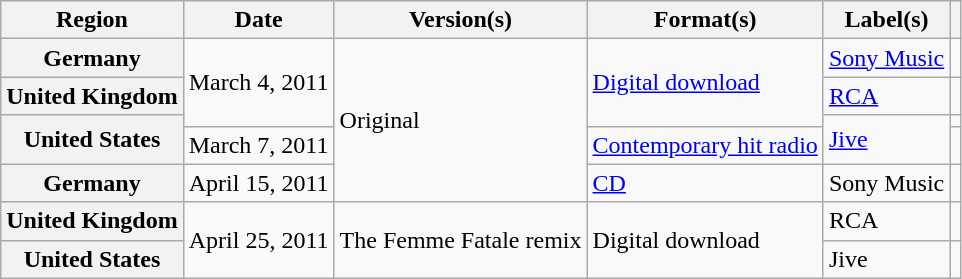<table class="wikitable sortable plainrowheaders">
<tr>
<th scope="col">Region</th>
<th scope="col">Date</th>
<th scope="col">Version(s)</th>
<th scope="col">Format(s)</th>
<th scope="col">Label(s)</th>
<th scope="col"></th>
</tr>
<tr>
<th scope="row">Germany</th>
<td rowspan="3">March 4, 2011</td>
<td rowspan="5">Original</td>
<td rowspan="3"><a href='#'>Digital download</a></td>
<td><a href='#'>Sony Music</a></td>
<td></td>
</tr>
<tr>
<th scope="row">United Kingdom</th>
<td><a href='#'>RCA</a></td>
<td></td>
</tr>
<tr>
<th scope="row" rowspan="2">United States</th>
<td rowspan="2"><a href='#'>Jive</a></td>
<td></td>
</tr>
<tr>
<td>March 7, 2011</td>
<td><a href='#'>Contemporary hit radio</a></td>
<td></td>
</tr>
<tr>
<th scope="row">Germany</th>
<td>April 15, 2011</td>
<td><a href='#'>CD</a></td>
<td>Sony Music</td>
<td></td>
</tr>
<tr>
<th scope="row">United Kingdom</th>
<td rowspan="2">April 25, 2011</td>
<td rowspan="2">The Femme Fatale remix</td>
<td rowspan="2">Digital download</td>
<td>RCA</td>
<td></td>
</tr>
<tr>
<th scope="row">United States</th>
<td>Jive</td>
<td></td>
</tr>
</table>
